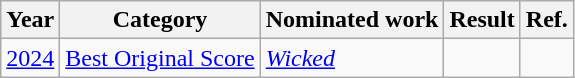<table class="wikitable">
<tr>
<th>Year</th>
<th>Category</th>
<th>Nominated work</th>
<th>Result</th>
<th>Ref.</th>
</tr>
<tr>
<td><a href='#'>2024</a></td>
<td><a href='#'>Best Original Score</a></td>
<td><em><a href='#'>Wicked</a></em></td>
<td></td>
<td align="center"></td>
</tr>
</table>
